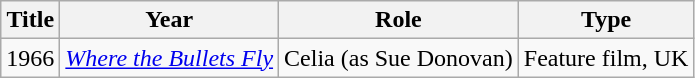<table class="wikitable">
<tr>
<th>Title</th>
<th>Year</th>
<th>Role</th>
<th>Type</th>
</tr>
<tr>
<td>1966</td>
<td><em><a href='#'>Where the Bullets Fly</a></em></td>
<td>Celia (as Sue Donovan)</td>
<td>Feature film, UK</td>
</tr>
</table>
